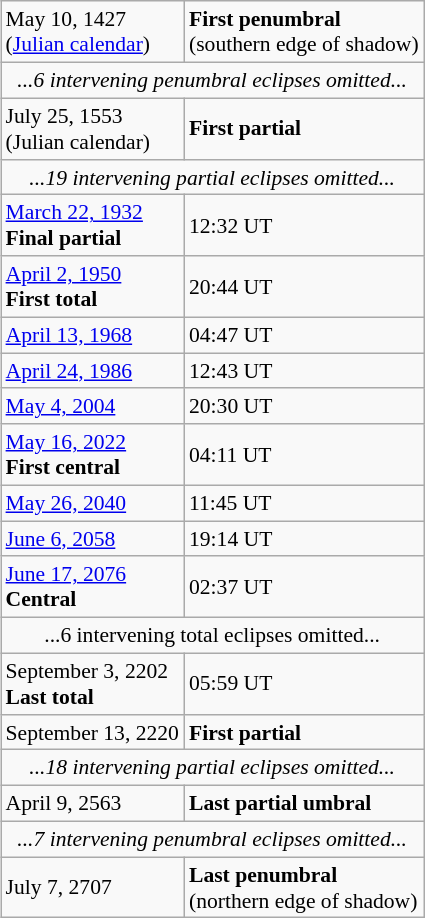<table class="wikitable collapsible" align="right" style="width:350; font-size:90%; margin-left:20px;">
<tr>
<td>May 10, 1427<br>(<a href='#'>Julian calendar</a>)</td>
<td><strong>First penumbral</strong> <br>(southern edge of shadow)</td>
</tr>
<tr>
<td colspan="2" align="center"><em>...6 intervening penumbral eclipses omitted...</em></td>
</tr>
<tr>
<td>July 25, 1553<br>(Julian calendar)</td>
<td><strong>First partial</strong></td>
</tr>
<tr>
<td colspan="2" align="center"><em>...19 intervening partial eclipses omitted...</em></td>
</tr>
<tr>
<td><a href='#'>March 22, 1932</a><br><strong>Final partial</strong></td>
<td>12:32 UT</td>
</tr>
<tr>
<td><a href='#'>April 2, 1950</a><br><strong>First total</strong></td>
<td>20:44 UT </td>
</tr>
<tr>
<td><a href='#'>April 13, 1968</a></td>
<td>04:47 UT</td>
</tr>
<tr>
<td><a href='#'>April 24, 1986</a></td>
<td>12:43 UT</td>
</tr>
<tr>
<td><a href='#'>May 4, 2004</a></td>
<td>20:30 UT</td>
</tr>
<tr>
<td><a href='#'>May 16, 2022</a><br><strong>First central</strong></td>
<td>04:11 UT </td>
</tr>
<tr>
<td><a href='#'>May 26, 2040</a></td>
<td>11:45 UT</td>
</tr>
<tr>
<td><a href='#'>June 6, 2058</a></td>
<td>19:14 UT</td>
</tr>
<tr>
<td><a href='#'>June 17, 2076</a><br><strong>Central</strong></td>
<td>02:37 UT </td>
</tr>
<tr>
<td colspan=2 align="center">...6 intervening total eclipses omitted...</td>
</tr>
<tr>
<td>September 3, 2202<br><strong>Last total</strong></td>
<td>05:59 UT</td>
</tr>
<tr>
<td>September 13, 2220<br></td>
<td><strong>First partial</strong></td>
</tr>
<tr>
<td colspan=2 align="center"><em>...18 intervening partial eclipses omitted...</em></td>
</tr>
<tr>
<td>April 9, 2563</td>
<td><strong>Last partial umbral</strong></td>
</tr>
<tr>
<td colspan=2 align="center"><em>...7 intervening penumbral eclipses omitted...</em></td>
</tr>
<tr>
<td>July 7, 2707</td>
<td><strong>Last penumbral</strong><br> (northern edge of shadow)</td>
</tr>
</table>
